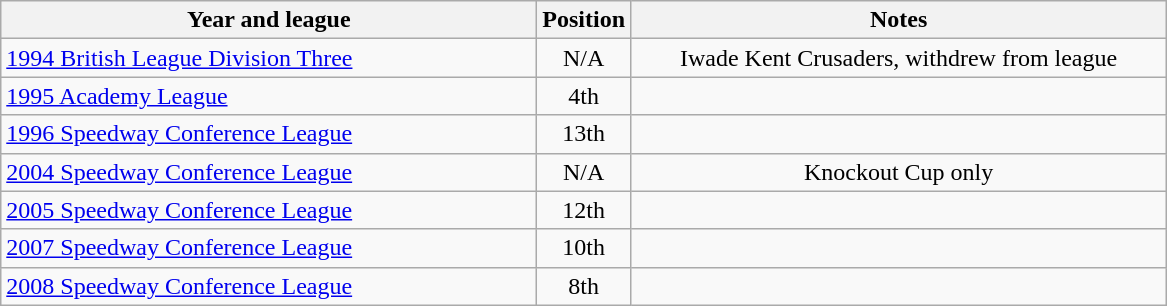<table class="wikitable">
<tr>
<th width=350>Year and league</th>
<th width=50>Position</th>
<th width=350>Notes</th>
</tr>
<tr align=center>
<td align="left"><a href='#'>1994 British League Division Three</a></td>
<td>N/A</td>
<td>Iwade Kent Crusaders, withdrew from league</td>
</tr>
<tr align=center>
<td align="left"><a href='#'>1995 Academy League</a></td>
<td>4th</td>
<td></td>
</tr>
<tr align=center>
<td align="left"><a href='#'>1996 Speedway Conference League</a></td>
<td>13th</td>
<td></td>
</tr>
<tr align=center>
<td align="left"><a href='#'>2004 Speedway Conference League</a></td>
<td>N/A</td>
<td>Knockout Cup only</td>
</tr>
<tr align=center>
<td align="left"><a href='#'>2005 Speedway Conference League</a></td>
<td>12th</td>
<td></td>
</tr>
<tr align=center>
<td align="left"><a href='#'>2007 Speedway Conference League</a></td>
<td>10th</td>
<td></td>
</tr>
<tr align=center>
<td align="left"><a href='#'>2008 Speedway Conference League</a></td>
<td>8th</td>
<td></td>
</tr>
</table>
